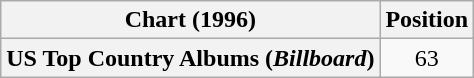<table class="wikitable plainrowheaders" style="text-align:center">
<tr>
<th scope="col">Chart (1996)</th>
<th scope="col">Position</th>
</tr>
<tr>
<th scope="row">US Top Country Albums (<em>Billboard</em>)</th>
<td>63</td>
</tr>
</table>
